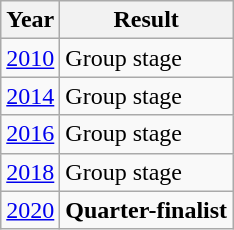<table class="wikitable">
<tr>
<th>Year</th>
<th>Result</th>
</tr>
<tr>
<td> <a href='#'>2010</a></td>
<td>Group stage</td>
</tr>
<tr>
<td> <a href='#'>2014</a></td>
<td>Group stage</td>
</tr>
<tr>
<td> <a href='#'>2016</a></td>
<td>Group stage</td>
</tr>
<tr>
<td> <a href='#'>2018</a></td>
<td>Group stage</td>
</tr>
<tr>
<td> <a href='#'>2020</a></td>
<td><strong>Quarter-finalist</strong></td>
</tr>
</table>
